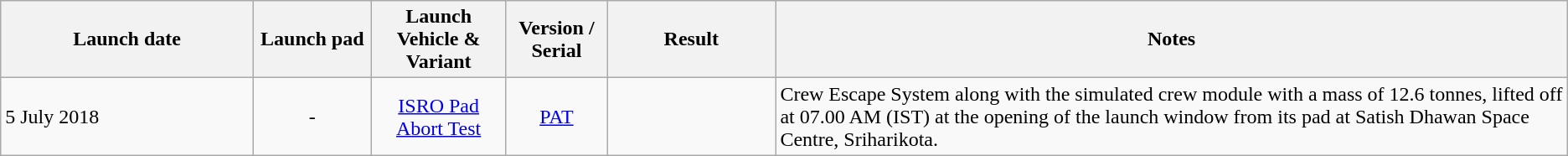<table class="wikitable sortable">
<tr>
<th style="width:15%;">Launch date</th>
<th style="width:7%;">Launch pad</th>
<th style="width:8%;">Launch Vehicle & Variant</th>
<th style="width:6%;">Version / <br>Serial <br></th>
<th style="width:10%;">Result</th>
<th style="width:47%;">Notes</th>
</tr>
<tr>
<td>5 July 2018</td>
<td align=center>-</td>
<td align=center><a href='#'>ISRO Pad Abort Test</a></td>
<td align=center><a href='#'>PAT</a></td>
<td></td>
<td>Crew Escape System along with the simulated crew module with a mass of 12.6 tonnes, lifted off at 07.00 AM (IST) at the opening of the launch window from its pad at Satish Dhawan Space Centre, Sriharikota.</td>
</tr>
</table>
